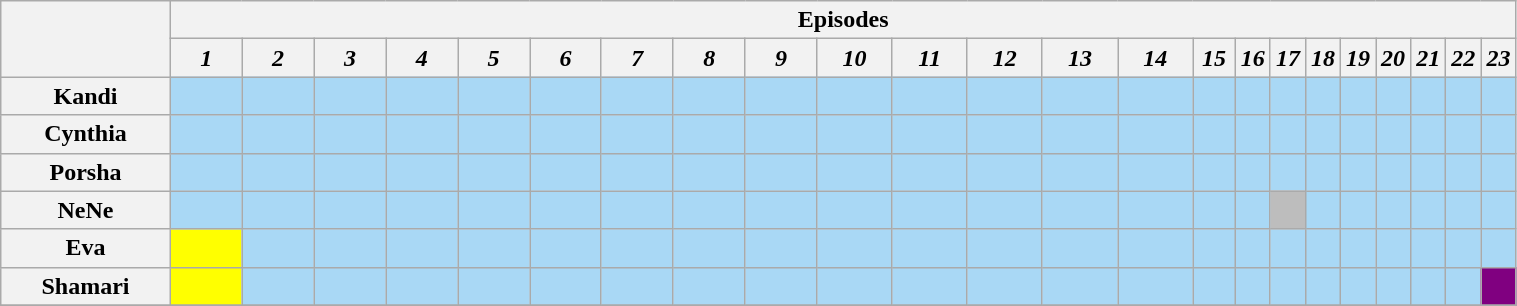<table class="wikitable" style="text-align:center; width:80%;">
<tr>
<th rowspan="2" style="width:13%;"></th>
<th colspan="36" style="text-align:center;">Episodes</th>
</tr>
<tr>
<th style="text-align:center; width:6%;"><em>1</em></th>
<th style="text-align:center; width:6%;"><em>2</em></th>
<th style="text-align:center; width:6%;"><em>3</em></th>
<th style="text-align:center; width:6%;"><em>4</em></th>
<th style="text-align:center; width:6%;"><em>5</em></th>
<th style="text-align:center; width:6%;"><em>6</em></th>
<th style="text-align:center; width:6%;"><em>7</em></th>
<th style="text-align:center; width:6%;"><em>8</em></th>
<th style="text-align:center; width:6%;"><em>9</em></th>
<th style="text-align:center; width:6%;"><em>10</em></th>
<th style="text-align:center; width:6%;"><em>11</em></th>
<th style="text-align:center; width:6%;"><em>12</em></th>
<th style="text-align:center; width:6%;"><em>13</em></th>
<th style="text-align:center; width:6%;"><em>14</em></th>
<th style="text-align:center; width:6%;"><em>15</em></th>
<th style="text-align:center; width:6%;"><em>16</em></th>
<th style="text-align:center; width:6%;"><em>17</em></th>
<th style="text-align:center; width:6%;"><em>18</em></th>
<th style="text-align:center; width:6%;"><em>19</em></th>
<th style="text-align:center; width:6%;"><em>20</em></th>
<th style="text-align:center; width:6%;"><em>21</em></th>
<th style="text-align:center; width:6%;"><em>22</em></th>
<th style="text-align:center; width:6%;"><em>23</em></th>
</tr>
<tr>
<th>Kandi</th>
<td style="background:#A9D8F5;"></td>
<td style="background:#A9D8F5;"></td>
<td style="background:#A9D8F5;"></td>
<td style="background:#A9D8F5;"></td>
<td style="background:#A9D8F5;"></td>
<td style="background:#A9D8F5;"></td>
<td style="background:#A9D8F5;"></td>
<td style="background:#A9D8F5;"></td>
<td style="background:#A9D8F5;"></td>
<td style="background:#A9D8F5;"></td>
<td style="background:#A9D8F5;"></td>
<td style="background:#A9D8F5;"></td>
<td style="background:#A9D8F5;"></td>
<td style="background:#A9D8F5;"></td>
<td style="background:#A9D8F5;"></td>
<td style="background:#A9D8F5;"></td>
<td style="background:#A9D8F5;"></td>
<td style="background:#A9D8F5;"></td>
<td style="background:#A9D8F5;"></td>
<td style="background:#A9D8F5;"></td>
<td style="background:#A9D8F5;"></td>
<td style="background:#A9D8F5;"></td>
<td style="background:#A9D8F5;"></td>
</tr>
<tr>
<th>Cynthia</th>
<td style="background:#A9D8F5;"></td>
<td style="background:#A9D8F5;"></td>
<td style="background:#A9D8F5;"></td>
<td style="background:#A9D8F5;"></td>
<td style="background:#A9D8F5;"></td>
<td style="background:#A9D8F5;"></td>
<td style="background:#A9D8F5;"></td>
<td style="background:#A9D8F5;"></td>
<td style="background:#A9D8F5;"></td>
<td style="background:#A9D8F5;"></td>
<td style="background:#A9D8F5;"></td>
<td style="background:#A9D8F5;"></td>
<td style="background:#A9D8F5;"></td>
<td style="background:#A9D8F5;"></td>
<td style="background:#A9D8F5;"></td>
<td style="background:#A9D8F5;"></td>
<td style="background:#A9D8F5;"></td>
<td style="background:#A9D8F5;"></td>
<td style="background:#A9D8F5;"></td>
<td style="background:#A9D8F5;"></td>
<td style="background:#A9D8F5;"></td>
<td style="background:#A9D8F5;"></td>
<td style="background:#A9D8F5;"></td>
</tr>
<tr>
<th>Porsha</th>
<td style="background:#A9D8F5;"></td>
<td style="background:#A9D8F5;"></td>
<td style="background:#A9D8F5;"></td>
<td style="background:#A9D8F5;"></td>
<td style="background:#A9D8F5;"></td>
<td style="background:#A9D8F5;"></td>
<td style="background:#A9D8F5;"></td>
<td style="background:#A9D8F5;"></td>
<td style="background:#A9D8F5;"></td>
<td style="background:#A9D8F5;"></td>
<td style="background:#A9D8F5;"></td>
<td style="background:#A9D8F5;"></td>
<td style="background:#A9D8F5;"></td>
<td style="background:#A9D8F5;"></td>
<td style="background:#A9D8F5;"></td>
<td style="background:#A9D8F5;"></td>
<td style="background:#A9D8F5;"></td>
<td style="background:#A9D8F5;"></td>
<td style="background:#A9D8F5;"></td>
<td style="background:#A9D8F5;"></td>
<td style="background:#A9D8F5;"></td>
<td style="background:#A9D8F5;"></td>
<td style="background:#A9D8F5;"></td>
</tr>
<tr>
<th>NeNe</th>
<td style="background:#A9D8F5;"></td>
<td style="background:#A9D8F5;"></td>
<td style="background:#A9D8F5;"></td>
<td style="background:#A9D8F5;"></td>
<td style="background:#A9D8F5;"></td>
<td style="background:#A9D8F5;"></td>
<td style="background:#A9D8F5;"></td>
<td style="background:#A9D8F5;"></td>
<td style="background:#A9D8F5;"></td>
<td style="background:#A9D8F5;"></td>
<td style="background:#A9D8F5;"></td>
<td style="background:#A9D8F5;"></td>
<td style="background:#A9D8F5;"></td>
<td style="background:#A9D8F5;"></td>
<td style="background:#A9D8F5;"></td>
<td style="background:#A9D8F5;"></td>
<td style="background:#BDBDBD;"></td>
<td style="background:#A9D8F5;"></td>
<td style="background:#A9D8F5;"></td>
<td style="background:#A9D8F5;"></td>
<td style="background:#A9D8F5;"></td>
<td style="background:#A9D8F5;"></td>
<td style="background:#A9D8F5;"></td>
</tr>
<tr>
<th>Eva</th>
<td style="background:yellow;"></td>
<td style="background:#A9D8F5;"></td>
<td style="background:#A9D8F5;"></td>
<td style="background:#A9D8F5;"></td>
<td style="background:#A9D8F5;"></td>
<td style="background:#A9D8F5;"></td>
<td style="background:#A9D8F5;"></td>
<td style="background:#A9D8F5;"></td>
<td style="background:#A9D8F5;"></td>
<td style="background:#A9D8F5;"></td>
<td style="background:#A9D8F5;"></td>
<td style="background:#A9D8F5;"></td>
<td style="background:#A9D8F5;"></td>
<td style="background:#A9D8F5;"></td>
<td style="background:#A9D8F5;"></td>
<td style="background:#A9D8F5;"></td>
<td style="background:#A9D8F5;"></td>
<td style="background:#A9D8F5;"></td>
<td style="background:#A9D8F5;"></td>
<td style="background:#A9D8F5;"></td>
<td style="background:#A9D8F5;"></td>
<td style="background:#A9D8F5;"></td>
<td style="background:#A9D8F5;"></td>
</tr>
<tr>
<th>Shamari</th>
<td style="background:yellow;"></td>
<td style="background:#A9D8F5;"></td>
<td style="background:#A9D8F5;"></td>
<td style="background:#A9D8F5;"></td>
<td style="background:#A9D8F5;"></td>
<td style="background:#A9D8F5;"></td>
<td style="background:#A9D8F5;"></td>
<td style="background:#A9D8F5;"></td>
<td style="background:#A9D8F5;"></td>
<td style="background:#A9D8F5;"></td>
<td style="background:#A9D8F5;"></td>
<td style="background:#A9D8F5;"></td>
<td style="background:#A9D8F5;"></td>
<td style="background:#A9D8F5;"></td>
<td style="background:#A9D8F5;"></td>
<td style="background:#A9D8F5;"></td>
<td style="background:#A9D8F5;"></td>
<td style="background:#A9D8F5;"></td>
<td style="background:#A9D8F5;"></td>
<td style="background:#A9D8F5;"></td>
<td style="background:#A9D8F5;"></td>
<td style="background:#A9D8F5;"></td>
<td style="background:purple;"></td>
</tr>
<tr>
</tr>
</table>
